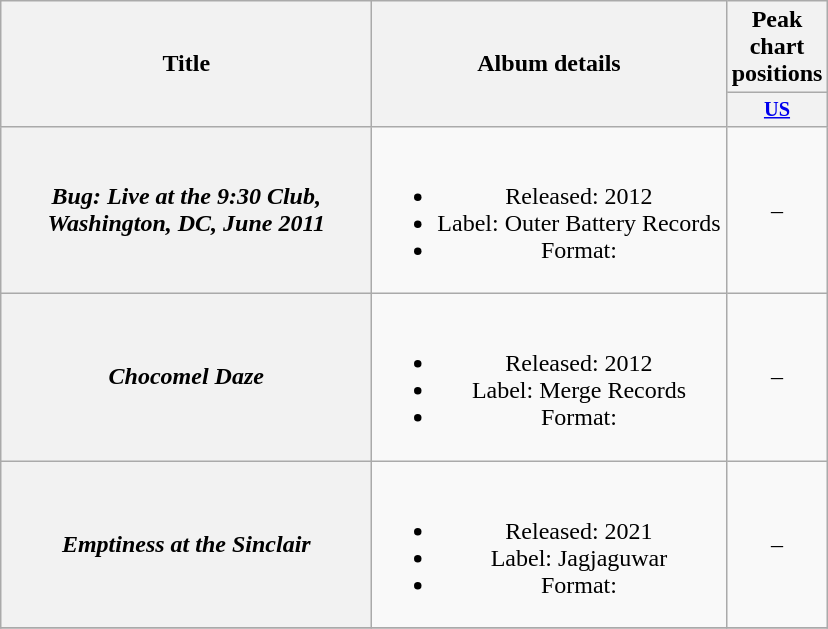<table class="wikitable plainrowheaders" style="text-align:center;">
<tr>
<th rowspan="2" style="width:15em;">Title</th>
<th rowspan="2">Album details</th>
<th colspan="1">Peak chart positions</th>
</tr>
<tr>
<th scope="col" style="width:2.5em;font-size:85%"><a href='#'>US</a><br></th>
</tr>
<tr>
<th scope="row"><em>Bug: Live at the 9:30 Club, Washington, DC, June 2011</em></th>
<td><br><ul><li>Released: 2012</li><li>Label: Outer Battery Records</li><li>Format:</li></ul></td>
<td>–</td>
</tr>
<tr>
<th scope="row"><em>Chocomel Daze</em></th>
<td><br><ul><li>Released: 2012</li><li>Label: Merge Records</li><li>Format:</li></ul></td>
<td>–</td>
</tr>
<tr>
<th scope="row"><em>Emptiness at the Sinclair</em></th>
<td><br><ul><li>Released: 2021</li><li>Label: Jagjaguwar</li><li>Format:</li></ul></td>
<td>–</td>
</tr>
<tr>
</tr>
</table>
